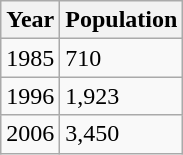<table class="wikitable">
<tr>
<th>Year</th>
<th>Population</th>
</tr>
<tr>
<td>1985</td>
<td>710</td>
</tr>
<tr>
<td>1996</td>
<td>1,923</td>
</tr>
<tr>
<td>2006</td>
<td>3,450</td>
</tr>
</table>
